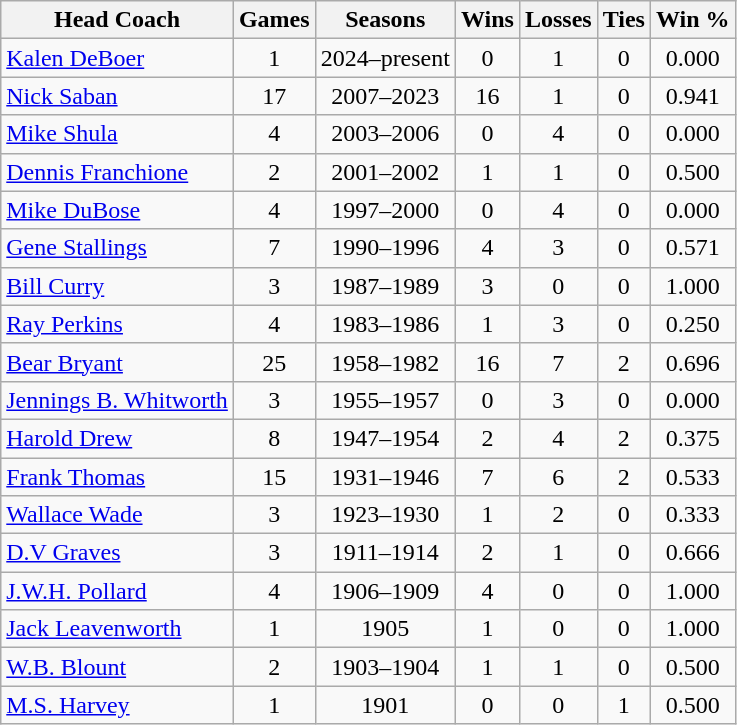<table class="sortable wikitable" style="text-align:center">
<tr>
<th>Head Coach</th>
<th>Games</th>
<th>Seasons</th>
<th>Wins</th>
<th>Losses</th>
<th>Ties</th>
<th>Win %</th>
</tr>
<tr>
<td align="left"><a href='#'>Kalen DeBoer</a></td>
<td>1</td>
<td>2024–present</td>
<td>0</td>
<td>1</td>
<td>0</td>
<td>0.000</td>
</tr>
<tr>
<td align="left"><a href='#'>Nick Saban</a></td>
<td>17</td>
<td>2007–2023</td>
<td>16</td>
<td>1</td>
<td>0</td>
<td>0.941</td>
</tr>
<tr>
<td align="left"><a href='#'>Mike Shula</a></td>
<td>4</td>
<td>2003–2006</td>
<td>0</td>
<td>4</td>
<td>0</td>
<td>0.000</td>
</tr>
<tr>
<td align="left"><a href='#'>Dennis Franchione</a></td>
<td>2</td>
<td>2001–2002</td>
<td>1</td>
<td>1</td>
<td>0</td>
<td>0.500</td>
</tr>
<tr>
<td align="left"><a href='#'>Mike DuBose</a></td>
<td>4</td>
<td>1997–2000</td>
<td>0</td>
<td>4</td>
<td>0</td>
<td>0.000</td>
</tr>
<tr>
<td align="left"><a href='#'>Gene Stallings</a></td>
<td>7</td>
<td>1990–1996</td>
<td>4</td>
<td>3</td>
<td>0</td>
<td>0.571</td>
</tr>
<tr>
<td align="left"><a href='#'>Bill Curry</a></td>
<td>3</td>
<td>1987–1989</td>
<td>3</td>
<td>0</td>
<td>0</td>
<td>1.000</td>
</tr>
<tr>
<td align="left"><a href='#'>Ray Perkins</a></td>
<td>4</td>
<td>1983–1986</td>
<td>1</td>
<td>3</td>
<td>0</td>
<td>0.250</td>
</tr>
<tr>
<td align="left"><a href='#'>Bear Bryant</a></td>
<td>25</td>
<td>1958–1982</td>
<td>16</td>
<td>7</td>
<td>2</td>
<td>0.696</td>
</tr>
<tr>
<td align="left"><a href='#'>Jennings B. Whitworth</a></td>
<td>3</td>
<td>1955–1957</td>
<td>0</td>
<td>3</td>
<td>0</td>
<td>0.000</td>
</tr>
<tr>
<td align="left"><a href='#'>Harold Drew</a></td>
<td>8</td>
<td>1947–1954</td>
<td>2</td>
<td>4</td>
<td>2</td>
<td>0.375</td>
</tr>
<tr>
<td align="left"><a href='#'>Frank Thomas</a></td>
<td>15</td>
<td>1931–1946</td>
<td>7</td>
<td>6</td>
<td>2</td>
<td>0.533</td>
</tr>
<tr>
<td align="left"><a href='#'>Wallace Wade</a></td>
<td>3</td>
<td>1923–1930</td>
<td>1</td>
<td>2</td>
<td>0</td>
<td>0.333</td>
</tr>
<tr>
<td align="left"><a href='#'>D.V Graves</a></td>
<td>3</td>
<td>1911–1914</td>
<td>2</td>
<td>1</td>
<td>0</td>
<td>0.666</td>
</tr>
<tr>
<td align="left"><a href='#'>J.W.H. Pollard</a></td>
<td>4</td>
<td>1906–1909</td>
<td>4</td>
<td>0</td>
<td>0</td>
<td>1.000</td>
</tr>
<tr>
<td align="left"><a href='#'>Jack Leavenworth</a></td>
<td>1</td>
<td>1905</td>
<td>1</td>
<td>0</td>
<td>0</td>
<td>1.000</td>
</tr>
<tr>
<td align="left"><a href='#'>W.B. Blount</a></td>
<td>2</td>
<td>1903–1904</td>
<td>1</td>
<td>1</td>
<td>0</td>
<td>0.500</td>
</tr>
<tr>
<td align="left"><a href='#'>M.S. Harvey</a></td>
<td>1</td>
<td>1901</td>
<td>0</td>
<td>0</td>
<td>1</td>
<td>0.500</td>
</tr>
</table>
